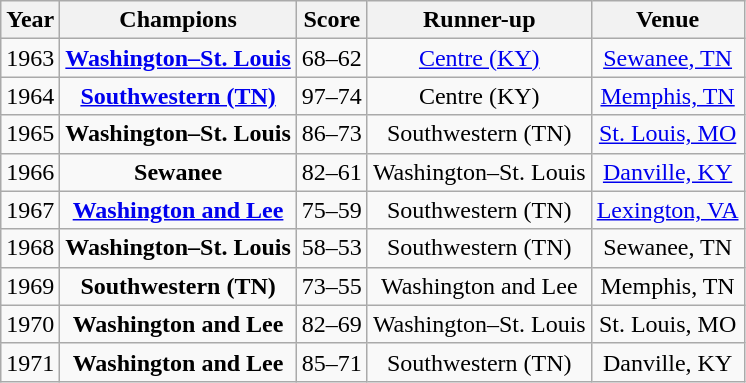<table class="wikitable sortable">
<tr>
<th>Year</th>
<th>Champions</th>
<th>Score</th>
<th>Runner-up</th>
<th>Venue</th>
</tr>
<tr align=center>
<td>1963</td>
<td><strong><a href='#'>Washington–St. Louis</a></strong></td>
<td>68–62</td>
<td><a href='#'>Centre (KY)</a></td>
<td><a href='#'>Sewanee, TN</a></td>
</tr>
<tr align=center>
<td>1964</td>
<td><strong><a href='#'>Southwestern (TN)</a></strong></td>
<td>97–74</td>
<td>Centre (KY)</td>
<td><a href='#'>Memphis, TN</a></td>
</tr>
<tr align=center>
<td>1965</td>
<td><strong>Washington–St. Louis</strong></td>
<td>86–73</td>
<td>Southwestern (TN)</td>
<td><a href='#'>St. Louis, MO</a></td>
</tr>
<tr align=center>
<td>1966</td>
<td><strong>Sewanee</strong></td>
<td>82–61</td>
<td>Washington–St. Louis</td>
<td><a href='#'>Danville, KY</a></td>
</tr>
<tr align=center>
<td>1967</td>
<td><strong><a href='#'>Washington and Lee</a></strong></td>
<td>75–59</td>
<td>Southwestern (TN)</td>
<td><a href='#'>Lexington, VA</a></td>
</tr>
<tr align=center>
<td>1968</td>
<td><strong>Washington–St. Louis</strong></td>
<td>58–53</td>
<td>Southwestern (TN)</td>
<td>Sewanee, TN</td>
</tr>
<tr align=center>
<td>1969</td>
<td><strong>Southwestern (TN)</strong></td>
<td>73–55</td>
<td>Washington and Lee</td>
<td>Memphis, TN</td>
</tr>
<tr align=center>
<td>1970</td>
<td><strong>Washington and Lee</strong></td>
<td>82–69</td>
<td>Washington–St. Louis</td>
<td>St. Louis, MO</td>
</tr>
<tr align=center>
<td>1971</td>
<td><strong>Washington and Lee</strong></td>
<td>85–71</td>
<td>Southwestern (TN)</td>
<td>Danville, KY</td>
</tr>
</table>
